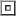<table>
<tr>
<td><br><table border=1>
<tr>
<td></td>
</tr>
</table>
</td>
</tr>
<tr>
</tr>
</table>
